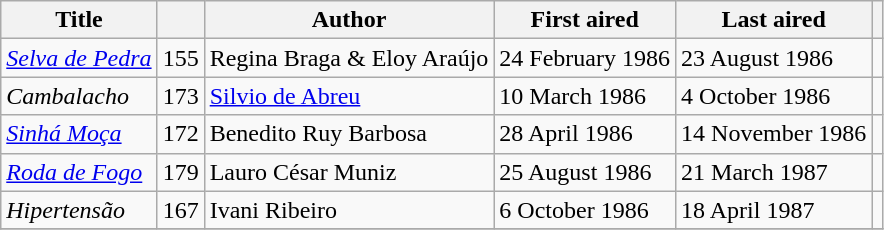<table class="wikitable sortable">
<tr>
<th>Title</th>
<th></th>
<th>Author</th>
<th>First aired</th>
<th>Last aired</th>
<th></th>
</tr>
<tr>
<td><em><a href='#'>Selva de Pedra</a></em></td>
<td>155</td>
<td>Regina Braga & Eloy Araújo</td>
<td>24 February 1986</td>
<td>23 August 1986</td>
<td></td>
</tr>
<tr>
<td><em>Cambalacho</em></td>
<td>173</td>
<td><a href='#'>Silvio de Abreu</a></td>
<td>10 March 1986</td>
<td>4 October 1986</td>
<td></td>
</tr>
<tr>
<td><em><a href='#'>Sinhá Moça</a></em></td>
<td>172</td>
<td>Benedito Ruy Barbosa</td>
<td>28 April 1986</td>
<td>14 November 1986</td>
<td></td>
</tr>
<tr>
<td><em><a href='#'>Roda de Fogo</a></em></td>
<td>179</td>
<td>Lauro César Muniz</td>
<td>25 August 1986</td>
<td>21 March 1987</td>
<td></td>
</tr>
<tr>
<td><em>Hipertensão</em></td>
<td>167</td>
<td>Ivani Ribeiro</td>
<td>6 October 1986</td>
<td>18 April 1987</td>
<td></td>
</tr>
<tr>
</tr>
</table>
